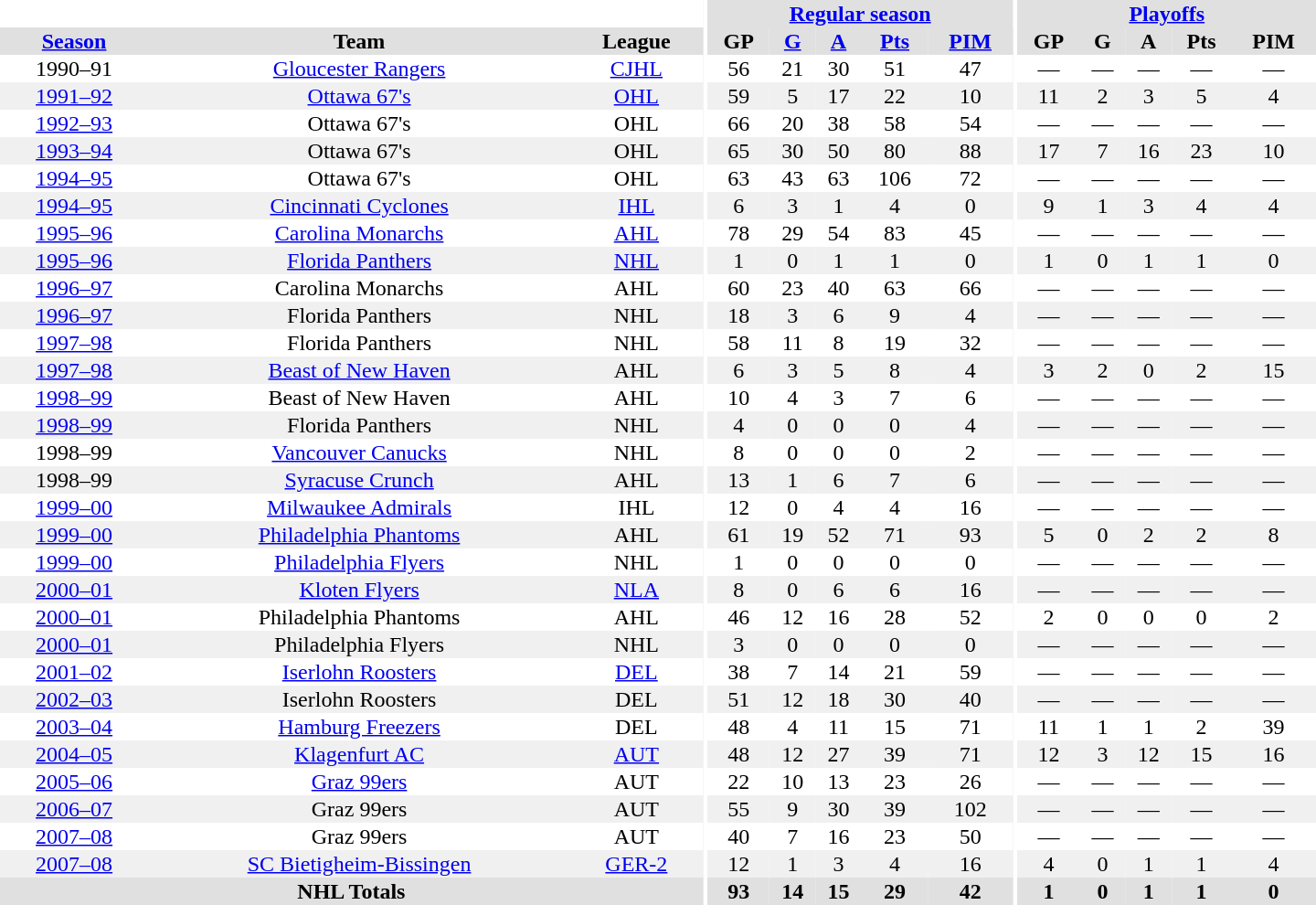<table border="0" cellpadding="1" cellspacing="0" style="text-align:center; width:60em">
<tr bgcolor="#e0e0e0">
<th colspan="3" bgcolor="#ffffff"></th>
<th rowspan="100" bgcolor="#ffffff"></th>
<th colspan="5"><a href='#'>Regular season</a></th>
<th rowspan="100" bgcolor="#ffffff"></th>
<th colspan="5"><a href='#'>Playoffs</a></th>
</tr>
<tr bgcolor="#e0e0e0">
<th><a href='#'>Season</a></th>
<th>Team</th>
<th>League</th>
<th>GP</th>
<th><a href='#'>G</a></th>
<th><a href='#'>A</a></th>
<th><a href='#'>Pts</a></th>
<th><a href='#'>PIM</a></th>
<th>GP</th>
<th>G</th>
<th>A</th>
<th>Pts</th>
<th>PIM</th>
</tr>
<tr>
<td>1990–91</td>
<td><a href='#'>Gloucester Rangers</a></td>
<td><a href='#'>CJHL</a></td>
<td>56</td>
<td>21</td>
<td>30</td>
<td>51</td>
<td>47</td>
<td>—</td>
<td>—</td>
<td>—</td>
<td>—</td>
<td>—</td>
</tr>
<tr bgcolor="#f0f0f0">
<td><a href='#'>1991–92</a></td>
<td><a href='#'>Ottawa 67's</a></td>
<td><a href='#'>OHL</a></td>
<td>59</td>
<td>5</td>
<td>17</td>
<td>22</td>
<td>10</td>
<td>11</td>
<td>2</td>
<td>3</td>
<td>5</td>
<td>4</td>
</tr>
<tr>
<td><a href='#'>1992–93</a></td>
<td>Ottawa 67's</td>
<td>OHL</td>
<td>66</td>
<td>20</td>
<td>38</td>
<td>58</td>
<td>54</td>
<td>—</td>
<td>—</td>
<td>—</td>
<td>—</td>
<td>—</td>
</tr>
<tr bgcolor="#f0f0f0">
<td><a href='#'>1993–94</a></td>
<td>Ottawa 67's</td>
<td>OHL</td>
<td>65</td>
<td>30</td>
<td>50</td>
<td>80</td>
<td>88</td>
<td>17</td>
<td>7</td>
<td>16</td>
<td>23</td>
<td>10</td>
</tr>
<tr>
<td><a href='#'>1994–95</a></td>
<td>Ottawa 67's</td>
<td>OHL</td>
<td>63</td>
<td>43</td>
<td>63</td>
<td>106</td>
<td>72</td>
<td>—</td>
<td>—</td>
<td>—</td>
<td>—</td>
<td>—</td>
</tr>
<tr bgcolor="#f0f0f0">
<td><a href='#'>1994–95</a></td>
<td><a href='#'>Cincinnati Cyclones</a></td>
<td><a href='#'>IHL</a></td>
<td>6</td>
<td>3</td>
<td>1</td>
<td>4</td>
<td>0</td>
<td>9</td>
<td>1</td>
<td>3</td>
<td>4</td>
<td>4</td>
</tr>
<tr>
<td><a href='#'>1995–96</a></td>
<td><a href='#'>Carolina Monarchs</a></td>
<td><a href='#'>AHL</a></td>
<td>78</td>
<td>29</td>
<td>54</td>
<td>83</td>
<td>45</td>
<td>—</td>
<td>—</td>
<td>—</td>
<td>—</td>
<td>—</td>
</tr>
<tr bgcolor="#f0f0f0">
<td><a href='#'>1995–96</a></td>
<td><a href='#'>Florida Panthers</a></td>
<td><a href='#'>NHL</a></td>
<td>1</td>
<td>0</td>
<td>1</td>
<td>1</td>
<td>0</td>
<td>1</td>
<td>0</td>
<td>1</td>
<td>1</td>
<td>0</td>
</tr>
<tr>
<td><a href='#'>1996–97</a></td>
<td>Carolina Monarchs</td>
<td>AHL</td>
<td>60</td>
<td>23</td>
<td>40</td>
<td>63</td>
<td>66</td>
<td>—</td>
<td>—</td>
<td>—</td>
<td>—</td>
<td>—</td>
</tr>
<tr bgcolor="#f0f0f0">
<td><a href='#'>1996–97</a></td>
<td>Florida Panthers</td>
<td>NHL</td>
<td>18</td>
<td>3</td>
<td>6</td>
<td>9</td>
<td>4</td>
<td>—</td>
<td>—</td>
<td>—</td>
<td>—</td>
<td>—</td>
</tr>
<tr>
<td><a href='#'>1997–98</a></td>
<td>Florida Panthers</td>
<td>NHL</td>
<td>58</td>
<td>11</td>
<td>8</td>
<td>19</td>
<td>32</td>
<td>—</td>
<td>—</td>
<td>—</td>
<td>—</td>
<td>—</td>
</tr>
<tr bgcolor="#f0f0f0">
<td><a href='#'>1997–98</a></td>
<td><a href='#'>Beast of New Haven</a></td>
<td>AHL</td>
<td>6</td>
<td>3</td>
<td>5</td>
<td>8</td>
<td>4</td>
<td>3</td>
<td>2</td>
<td>0</td>
<td>2</td>
<td>15</td>
</tr>
<tr>
<td><a href='#'>1998–99</a></td>
<td>Beast of New Haven</td>
<td>AHL</td>
<td>10</td>
<td>4</td>
<td>3</td>
<td>7</td>
<td>6</td>
<td>—</td>
<td>—</td>
<td>—</td>
<td>—</td>
<td>—</td>
</tr>
<tr bgcolor="#f0f0f0">
<td><a href='#'>1998–99</a></td>
<td>Florida Panthers</td>
<td>NHL</td>
<td>4</td>
<td>0</td>
<td>0</td>
<td>0</td>
<td>4</td>
<td>—</td>
<td>—</td>
<td>—</td>
<td>—</td>
<td>—</td>
</tr>
<tr>
<td>1998–99</td>
<td><a href='#'>Vancouver Canucks</a></td>
<td>NHL</td>
<td>8</td>
<td>0</td>
<td>0</td>
<td>0</td>
<td>2</td>
<td>—</td>
<td>—</td>
<td>—</td>
<td>—</td>
<td>—</td>
</tr>
<tr bgcolor="#f0f0f0">
<td>1998–99</td>
<td><a href='#'>Syracuse Crunch</a></td>
<td>AHL</td>
<td>13</td>
<td>1</td>
<td>6</td>
<td>7</td>
<td>6</td>
<td>—</td>
<td>—</td>
<td>—</td>
<td>—</td>
<td>—</td>
</tr>
<tr>
<td><a href='#'>1999–00</a></td>
<td><a href='#'>Milwaukee Admirals</a></td>
<td>IHL</td>
<td>12</td>
<td>0</td>
<td>4</td>
<td>4</td>
<td>16</td>
<td>—</td>
<td>—</td>
<td>—</td>
<td>—</td>
<td>—</td>
</tr>
<tr bgcolor="#f0f0f0">
<td><a href='#'>1999–00</a></td>
<td><a href='#'>Philadelphia Phantoms</a></td>
<td>AHL</td>
<td>61</td>
<td>19</td>
<td>52</td>
<td>71</td>
<td>93</td>
<td>5</td>
<td>0</td>
<td>2</td>
<td>2</td>
<td>8</td>
</tr>
<tr>
<td><a href='#'>1999–00</a></td>
<td><a href='#'>Philadelphia Flyers</a></td>
<td>NHL</td>
<td>1</td>
<td>0</td>
<td>0</td>
<td>0</td>
<td>0</td>
<td>—</td>
<td>—</td>
<td>—</td>
<td>—</td>
<td>—</td>
</tr>
<tr bgcolor="#f0f0f0">
<td><a href='#'>2000–01</a></td>
<td><a href='#'>Kloten Flyers</a></td>
<td><a href='#'>NLA</a></td>
<td>8</td>
<td>0</td>
<td>6</td>
<td>6</td>
<td>16</td>
<td>—</td>
<td>—</td>
<td>—</td>
<td>—</td>
<td>—</td>
</tr>
<tr>
<td><a href='#'>2000–01</a></td>
<td>Philadelphia Phantoms</td>
<td>AHL</td>
<td>46</td>
<td>12</td>
<td>16</td>
<td>28</td>
<td>52</td>
<td>2</td>
<td>0</td>
<td>0</td>
<td>0</td>
<td>2</td>
</tr>
<tr bgcolor="#f0f0f0">
<td><a href='#'>2000–01</a></td>
<td>Philadelphia Flyers</td>
<td>NHL</td>
<td>3</td>
<td>0</td>
<td>0</td>
<td>0</td>
<td>0</td>
<td>—</td>
<td>—</td>
<td>—</td>
<td>—</td>
<td>—</td>
</tr>
<tr>
<td><a href='#'>2001–02</a></td>
<td><a href='#'>Iserlohn Roosters</a></td>
<td><a href='#'>DEL</a></td>
<td>38</td>
<td>7</td>
<td>14</td>
<td>21</td>
<td>59</td>
<td>—</td>
<td>—</td>
<td>—</td>
<td>—</td>
<td>—</td>
</tr>
<tr bgcolor="#f0f0f0">
<td><a href='#'>2002–03</a></td>
<td>Iserlohn Roosters</td>
<td>DEL</td>
<td>51</td>
<td>12</td>
<td>18</td>
<td>30</td>
<td>40</td>
<td>—</td>
<td>—</td>
<td>—</td>
<td>—</td>
<td>—</td>
</tr>
<tr>
<td><a href='#'>2003–04</a></td>
<td><a href='#'>Hamburg Freezers</a></td>
<td>DEL</td>
<td>48</td>
<td>4</td>
<td>11</td>
<td>15</td>
<td>71</td>
<td>11</td>
<td>1</td>
<td>1</td>
<td>2</td>
<td>39</td>
</tr>
<tr bgcolor="#f0f0f0">
<td><a href='#'>2004–05</a></td>
<td><a href='#'>Klagenfurt AC</a></td>
<td><a href='#'>AUT</a></td>
<td>48</td>
<td>12</td>
<td>27</td>
<td>39</td>
<td>71</td>
<td>12</td>
<td>3</td>
<td>12</td>
<td>15</td>
<td>16</td>
</tr>
<tr>
<td><a href='#'>2005–06</a></td>
<td><a href='#'>Graz 99ers</a></td>
<td>AUT</td>
<td>22</td>
<td>10</td>
<td>13</td>
<td>23</td>
<td>26</td>
<td>—</td>
<td>—</td>
<td>—</td>
<td>—</td>
<td>—</td>
</tr>
<tr bgcolor="#f0f0f0">
<td><a href='#'>2006–07</a></td>
<td>Graz 99ers</td>
<td>AUT</td>
<td>55</td>
<td>9</td>
<td>30</td>
<td>39</td>
<td>102</td>
<td>—</td>
<td>—</td>
<td>—</td>
<td>—</td>
<td>—</td>
</tr>
<tr>
<td><a href='#'>2007–08</a></td>
<td>Graz 99ers</td>
<td>AUT</td>
<td>40</td>
<td>7</td>
<td>16</td>
<td>23</td>
<td>50</td>
<td>—</td>
<td>—</td>
<td>—</td>
<td>—</td>
<td>—</td>
</tr>
<tr bgcolor="#f0f0f0">
<td><a href='#'>2007–08</a></td>
<td><a href='#'>SC Bietigheim-Bissingen</a></td>
<td><a href='#'>GER-2</a></td>
<td>12</td>
<td>1</td>
<td>3</td>
<td>4</td>
<td>16</td>
<td>4</td>
<td>0</td>
<td>1</td>
<td>1</td>
<td>4</td>
</tr>
<tr bgcolor="#e0e0e0">
<th colspan="3">NHL Totals</th>
<th>93</th>
<th>14</th>
<th>15</th>
<th>29</th>
<th>42</th>
<th>1</th>
<th>0</th>
<th>1</th>
<th>1</th>
<th>0</th>
</tr>
</table>
